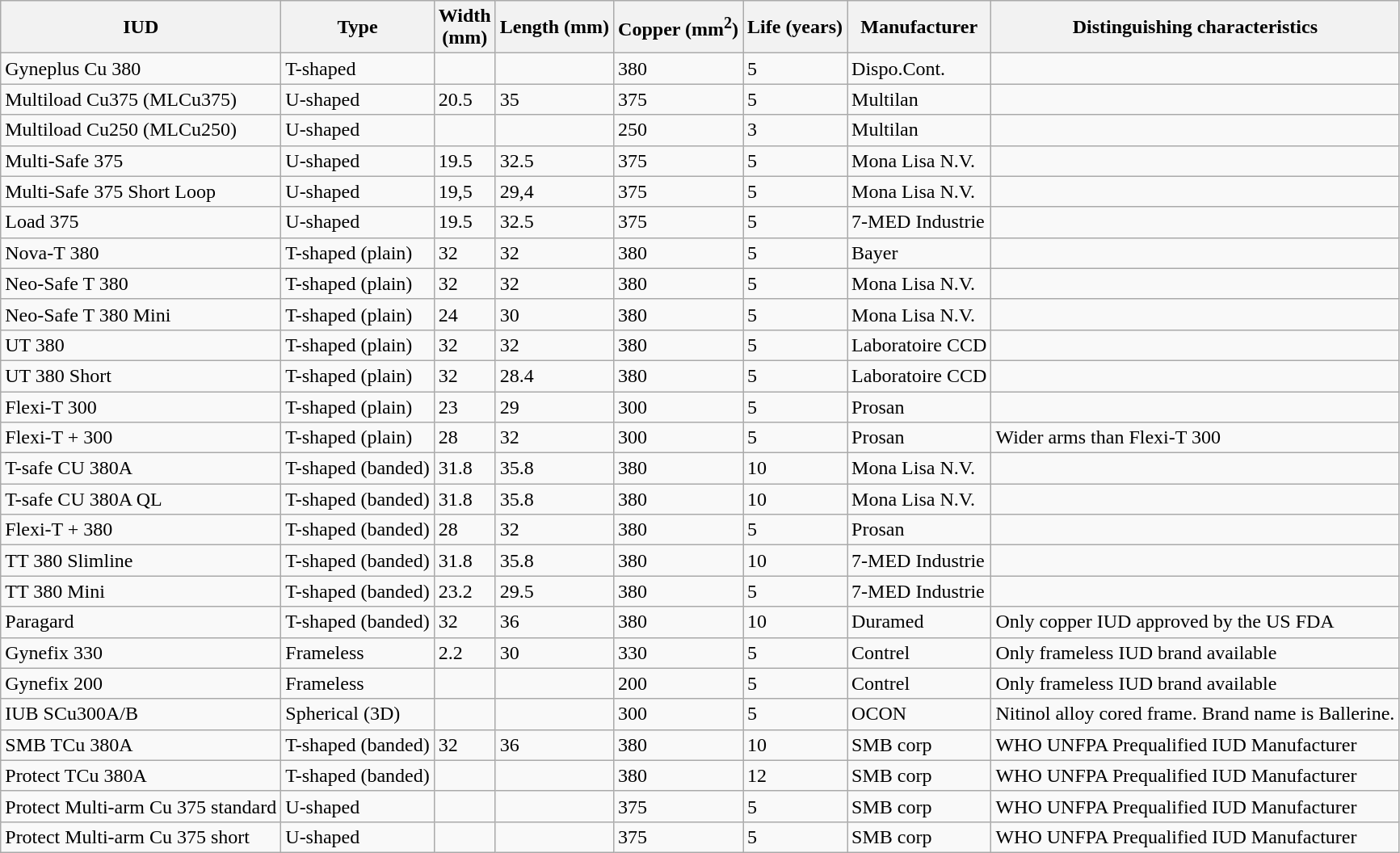<table class="wikitable sortable mw-collapsible mw-collapsed">
<tr>
<th>IUD</th>
<th>Type</th>
<th>Width<br>(mm)</th>
<th>Length (mm)</th>
<th>Copper (mm<sup>2</sup>)</th>
<th>Life (years)</th>
<th>Manufacturer</th>
<th>Distinguishing characteristics</th>
</tr>
<tr>
<td>Gyneplus Cu 380</td>
<td>T-shaped</td>
<td></td>
<td></td>
<td>380</td>
<td>5</td>
<td>Dispo.Cont.</td>
<td></td>
</tr>
<tr>
<td>Multiload Cu375 (MLCu375)</td>
<td>U-shaped</td>
<td>20.5</td>
<td>35</td>
<td>375</td>
<td>5</td>
<td>Multilan</td>
<td></td>
</tr>
<tr>
<td>Multiload Cu250 (MLCu250)</td>
<td>U-shaped</td>
<td></td>
<td></td>
<td>250</td>
<td>3</td>
<td>Multilan</td>
<td></td>
</tr>
<tr>
<td>Multi-Safe 375</td>
<td>U-shaped</td>
<td>19.5</td>
<td>32.5</td>
<td>375</td>
<td>5</td>
<td>Mona Lisa N.V.</td>
<td></td>
</tr>
<tr>
<td>Multi-Safe 375 Short Loop</td>
<td>U-shaped</td>
<td>19,5</td>
<td>29,4</td>
<td>375</td>
<td>5</td>
<td>Mona Lisa N.V.</td>
<td></td>
</tr>
<tr>
<td>Load 375</td>
<td>U-shaped</td>
<td>19.5</td>
<td>32.5</td>
<td>375</td>
<td>5</td>
<td>7-MED Industrie</td>
<td></td>
</tr>
<tr>
<td>Nova-T 380</td>
<td>T-shaped (plain)</td>
<td>32</td>
<td>32</td>
<td>380</td>
<td>5</td>
<td>Bayer</td>
<td></td>
</tr>
<tr>
<td>Neo-Safe T 380</td>
<td>T-shaped (plain)</td>
<td>32</td>
<td>32</td>
<td>380</td>
<td>5</td>
<td>Mona Lisa N.V.</td>
<td></td>
</tr>
<tr>
<td>Neo-Safe T 380 Mini</td>
<td>T-shaped (plain)</td>
<td>24</td>
<td>30</td>
<td>380</td>
<td>5</td>
<td>Mona Lisa N.V.</td>
<td></td>
</tr>
<tr>
<td>UT 380</td>
<td>T-shaped (plain)</td>
<td>32</td>
<td>32</td>
<td>380</td>
<td>5</td>
<td>Laboratoire CCD</td>
<td></td>
</tr>
<tr>
<td>UT 380 Short</td>
<td>T-shaped (plain)</td>
<td>32</td>
<td>28.4</td>
<td>380</td>
<td>5</td>
<td>Laboratoire CCD</td>
<td></td>
</tr>
<tr>
<td>Flexi-T 300</td>
<td>T-shaped (plain)</td>
<td>23</td>
<td>29</td>
<td>300</td>
<td>5</td>
<td>Prosan</td>
<td></td>
</tr>
<tr>
<td>Flexi-T + 300</td>
<td>T-shaped (plain)</td>
<td>28</td>
<td>32</td>
<td>300</td>
<td>5</td>
<td>Prosan</td>
<td>Wider arms than Flexi-T 300</td>
</tr>
<tr>
<td>T-safe CU 380A</td>
<td>T-shaped (banded)</td>
<td>31.8</td>
<td>35.8</td>
<td>380</td>
<td>10</td>
<td>Mona Lisa N.V.</td>
<td></td>
</tr>
<tr>
<td>T-safe CU 380A QL</td>
<td>T-shaped (banded)</td>
<td>31.8</td>
<td>35.8</td>
<td>380</td>
<td>10</td>
<td>Mona Lisa N.V.</td>
<td></td>
</tr>
<tr>
<td>Flexi-T + 380</td>
<td>T-shaped (banded)</td>
<td>28</td>
<td>32</td>
<td>380</td>
<td>5</td>
<td>Prosan</td>
<td></td>
</tr>
<tr>
<td>TT 380 Slimline</td>
<td>T-shaped (banded)</td>
<td>31.8</td>
<td>35.8</td>
<td>380</td>
<td>10</td>
<td>7-MED Industrie</td>
<td></td>
</tr>
<tr>
<td>TT 380 Mini</td>
<td>T-shaped (banded)</td>
<td>23.2</td>
<td>29.5</td>
<td>380</td>
<td>5</td>
<td>7-MED Industrie</td>
<td></td>
</tr>
<tr>
<td>Paragard</td>
<td>T-shaped (banded)</td>
<td>32</td>
<td>36</td>
<td>380</td>
<td>10</td>
<td>Duramed</td>
<td>Only copper IUD approved by the US FDA</td>
</tr>
<tr>
<td>Gynefix 330</td>
<td>Frameless</td>
<td>2.2</td>
<td>30</td>
<td>330</td>
<td>5</td>
<td>Contrel</td>
<td>Only frameless IUD brand available</td>
</tr>
<tr>
<td>Gynefix 200</td>
<td>Frameless</td>
<td></td>
<td></td>
<td>200</td>
<td>5</td>
<td>Contrel</td>
<td>Only frameless IUD brand available</td>
</tr>
<tr>
<td>IUB SCu300A/B</td>
<td>Spherical (3D)</td>
<td></td>
<td></td>
<td>300</td>
<td>5</td>
<td>OCON</td>
<td>Nitinol alloy cored frame. Brand name is Ballerine.</td>
</tr>
<tr>
<td>SMB TCu 380A</td>
<td>T-shaped (banded)</td>
<td>32</td>
<td>36</td>
<td>380</td>
<td>10</td>
<td>SMB corp</td>
<td>WHO UNFPA Prequalified IUD Manufacturer</td>
</tr>
<tr>
<td>Protect TCu 380A</td>
<td>T-shaped (banded)</td>
<td></td>
<td></td>
<td>380</td>
<td>12</td>
<td>SMB corp</td>
<td>WHO UNFPA Prequalified IUD Manufacturer</td>
</tr>
<tr>
<td>Protect Multi-arm Cu 375 standard</td>
<td>U-shaped</td>
<td></td>
<td></td>
<td>375</td>
<td>5</td>
<td>SMB corp</td>
<td>WHO UNFPA Prequalified IUD Manufacturer</td>
</tr>
<tr>
<td>Protect Multi-arm Cu 375 short</td>
<td>U-shaped</td>
<td></td>
<td></td>
<td>375</td>
<td>5</td>
<td>SMB corp</td>
<td>WHO UNFPA Prequalified IUD Manufacturer</td>
</tr>
</table>
